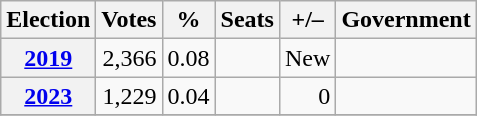<table class=wikitable style="text-align: right;">
<tr>
<th>Election</th>
<th>Votes</th>
<th>%</th>
<th>Seats</th>
<th>+/–</th>
<th>Government</th>
</tr>
<tr>
<th><a href='#'>2019</a></th>
<td>2,366</td>
<td>0.08</td>
<td></td>
<td>New</td>
<td></td>
</tr>
<tr>
<th><a href='#'>2023</a></th>
<td>1,229</td>
<td>0.04</td>
<td></td>
<td> 0</td>
<td></td>
</tr>
<tr>
</tr>
</table>
